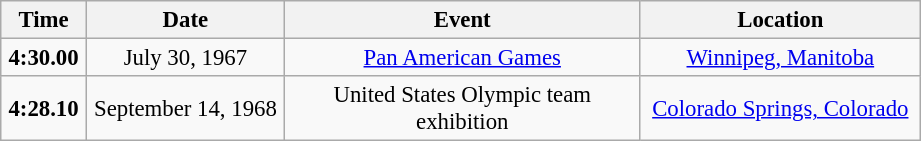<table class="wikitable" style="font-size: 95%; text-align:center">
<tr>
<th width=50>Time</th>
<th width=125>Date</th>
<th width=230>Event</th>
<th width=180>Location</th>
</tr>
<tr>
<td><strong>4:30.00</strong></td>
<td>July 30, 1967</td>
<td><a href='#'>Pan American Games</a></td>
<td><a href='#'>Winnipeg, Manitoba</a></td>
</tr>
<tr>
<td><strong>4:28.10</strong></td>
<td>September 14, 1968</td>
<td>United States Olympic team exhibition</td>
<td><a href='#'>Colorado Springs, Colorado</a></td>
</tr>
</table>
